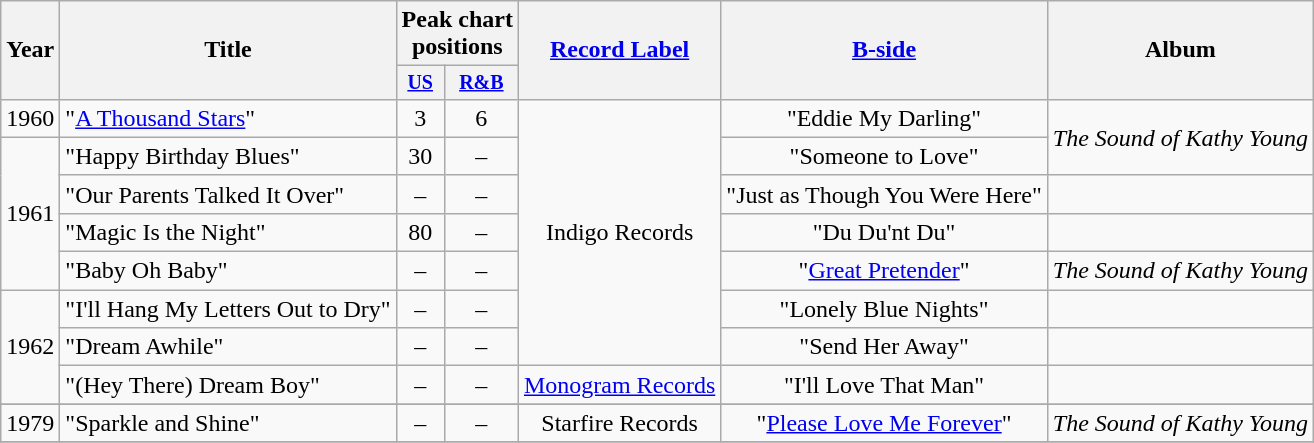<table class="wikitable" style=text-align:center;>
<tr>
<th rowspan="2">Year</th>
<th rowspan="2">Title</th>
<th colspan="2">Peak chart<br>positions</th>
<th rowspan="2"><a href='#'>Record Label</a></th>
<th rowspan="2"><a href='#'>B-side</a></th>
<th rowspan="2">Album</th>
</tr>
<tr style="font-size:smaller;">
<th align=centre><a href='#'>US</a></th>
<th align=centre><a href='#'>R&B</a></th>
</tr>
<tr>
<td>1960</td>
<td align=left>"<a href='#'>A Thousand Stars</a>"</td>
<td>3</td>
<td>6</td>
<td rowspan="7">Indigo Records</td>
<td>"Eddie My Darling"</td>
<td rowspan="2"><em>The Sound of Kathy Young</em></td>
</tr>
<tr>
<td rowspan="4">1961</td>
<td align=left>"Happy Birthday Blues"</td>
<td>30</td>
<td>–</td>
<td>"Someone to Love"</td>
</tr>
<tr>
<td align=left>"Our Parents Talked It Over"</td>
<td>–</td>
<td>–</td>
<td>"Just as Though You Were Here"</td>
<td></td>
</tr>
<tr>
<td align=left>"Magic Is the Night"</td>
<td>80</td>
<td>–</td>
<td>"Du Du'nt Du"</td>
<td></td>
</tr>
<tr>
<td align=left>"Baby Oh Baby"</td>
<td>–</td>
<td>–</td>
<td>"<a href='#'>Great Pretender</a>"</td>
<td><em>The Sound of Kathy Young</em></td>
</tr>
<tr>
<td rowspan="3">1962</td>
<td align=left>"I'll Hang My Letters Out to Dry"</td>
<td>–</td>
<td>–</td>
<td>"Lonely Blue Nights"</td>
<td></td>
</tr>
<tr>
<td align=left>"Dream Awhile"</td>
<td>–</td>
<td>–</td>
<td>"Send Her Away"</td>
<td></td>
</tr>
<tr>
<td align=left>"(Hey There) Dream Boy"</td>
<td>–</td>
<td>–</td>
<td rowspan="1"><a href='#'>Monogram Records</a></td>
<td>"I'll Love That Man"</td>
<td></td>
</tr>
<tr>
</tr>
<tr>
<td>1979</td>
<td align=left>"Sparkle and Shine"</td>
<td>–</td>
<td>–</td>
<td rowspan="1">Starfire Records</td>
<td>"<a href='#'>Please Love Me Forever</a>"</td>
<td><em>The Sound of Kathy Young</em></td>
</tr>
<tr>
</tr>
</table>
